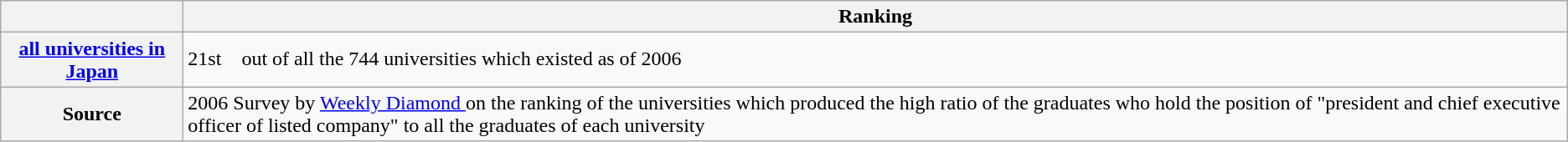<table class="wikitable">
<tr>
<th></th>
<th>Ranking</th>
</tr>
<tr>
<th><a href='#'>all universities in Japan</a></th>
<td>21st　out of all the 744 universities which existed as of 2006</td>
</tr>
<tr>
<th>Source</th>
<td>2006 Survey by <a href='#'>Weekly Diamond </a> on the ranking of the universities which produced the high ratio of the graduates who hold the position of "president and chief executive officer of listed company" to all the graduates of each university</td>
</tr>
</table>
